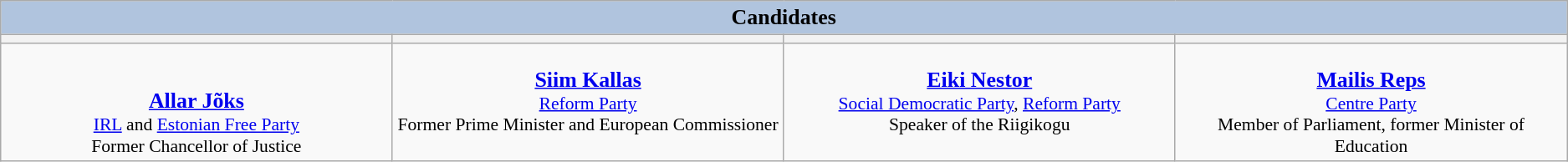<table class="wikitable" style="font-size:90%">
<tr>
<th style="background:#B0C4DE" colspan="4"><big>Candidates</big></th>
</tr>
<tr>
<th scope="col" style="width:20%;"></th>
<th scope="col" style="width:20%;"></th>
<th scope="col" style="width:20%;"></th>
<th scope="col" style="width:20%;"></th>
</tr>
<tr>
<td style="vertical-align: top; text-align: center;"><br> <br><big><strong><a href='#'>Allar Jõks</a></strong></big><br><a href='#'>IRL</a> and <a href='#'>Estonian Free Party</a><br>Former Chancellor of Justice</td>
<td style="vertical-align: top; text-align: center;"><br><big><strong><a href='#'>Siim Kallas</a></strong></big><br><a href='#'>Reform Party</a><br>Former Prime Minister and European Commissioner</td>
<td style="vertical-align: top; text-align: center;"><br><big><strong><a href='#'>Eiki Nestor</a></strong></big><br><a href='#'>Social Democratic Party</a>, <a href='#'>Reform Party</a><br>Speaker of the Riigikogu</td>
<td style="vertical-align: top; text-align: center;"><br><big><strong><a href='#'>Mailis Reps</a></strong></big><br><a href='#'>Centre Party</a><br>Member of Parliament, former Minister of Education</td>
</tr>
</table>
